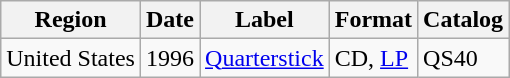<table class="wikitable">
<tr>
<th>Region</th>
<th>Date</th>
<th>Label</th>
<th>Format</th>
<th>Catalog</th>
</tr>
<tr>
<td>United States</td>
<td>1996</td>
<td><a href='#'>Quarterstick</a></td>
<td>CD, <a href='#'>LP</a></td>
<td>QS40</td>
</tr>
</table>
